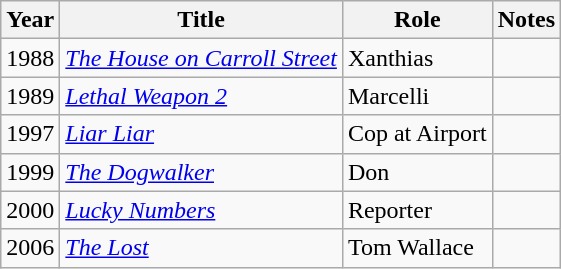<table class="wikitable sortable">
<tr>
<th>Year</th>
<th>Title</th>
<th>Role</th>
<th>Notes</th>
</tr>
<tr>
<td>1988</td>
<td><em><a href='#'>The House on Carroll Street</a></em></td>
<td>Xanthias</td>
<td></td>
</tr>
<tr>
<td>1989</td>
<td><em><a href='#'>Lethal Weapon 2</a></em></td>
<td>Marcelli</td>
<td></td>
</tr>
<tr>
<td>1997</td>
<td><em><a href='#'>Liar Liar</a></em></td>
<td>Cop at Airport</td>
<td></td>
</tr>
<tr>
<td>1999</td>
<td><em><a href='#'>The Dogwalker</a></em></td>
<td>Don</td>
<td></td>
</tr>
<tr>
<td>2000</td>
<td><em><a href='#'>Lucky Numbers</a></em></td>
<td>Reporter</td>
<td></td>
</tr>
<tr>
<td>2006</td>
<td><a href='#'><em>The Lost</em></a></td>
<td>Tom Wallace</td>
<td></td>
</tr>
</table>
